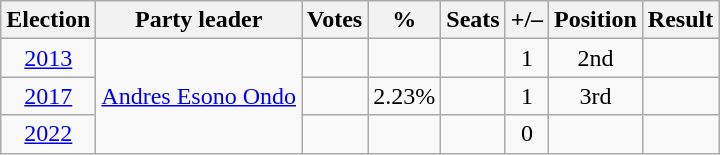<table class="wikitable" style="text-align:center">
<tr>
<th>Election</th>
<th>Party leader</th>
<th>Votes</th>
<th>%</th>
<th>Seats</th>
<th>+/–</th>
<th>Position</th>
<th><strong>Result</strong></th>
</tr>
<tr>
<td><a href='#'>2013</a></td>
<td rowspan="3"><a href='#'>Andres Esono Ondo</a></td>
<td></td>
<td></td>
<td></td>
<td> 1</td>
<td> 2nd</td>
<td></td>
</tr>
<tr>
<td><a href='#'>2017</a></td>
<td></td>
<td>2.23%</td>
<td></td>
<td> 1</td>
<td> 3rd</td>
<td></td>
</tr>
<tr>
<td><a href='#'>2022</a></td>
<td></td>
<td></td>
<td></td>
<td> 0</td>
<td></td>
<td></td>
</tr>
</table>
